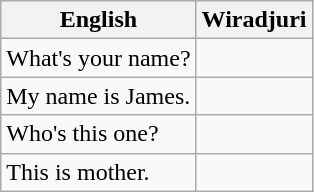<table class="wikitable">
<tr>
<th>English</th>
<th>Wiradjuri</th>
</tr>
<tr>
<td>What's your name?</td>
<td></td>
</tr>
<tr>
<td>My name is James.</td>
<td></td>
</tr>
<tr>
<td>Who's this one?</td>
<td></td>
</tr>
<tr>
<td>This is mother.</td>
<td></td>
</tr>
</table>
